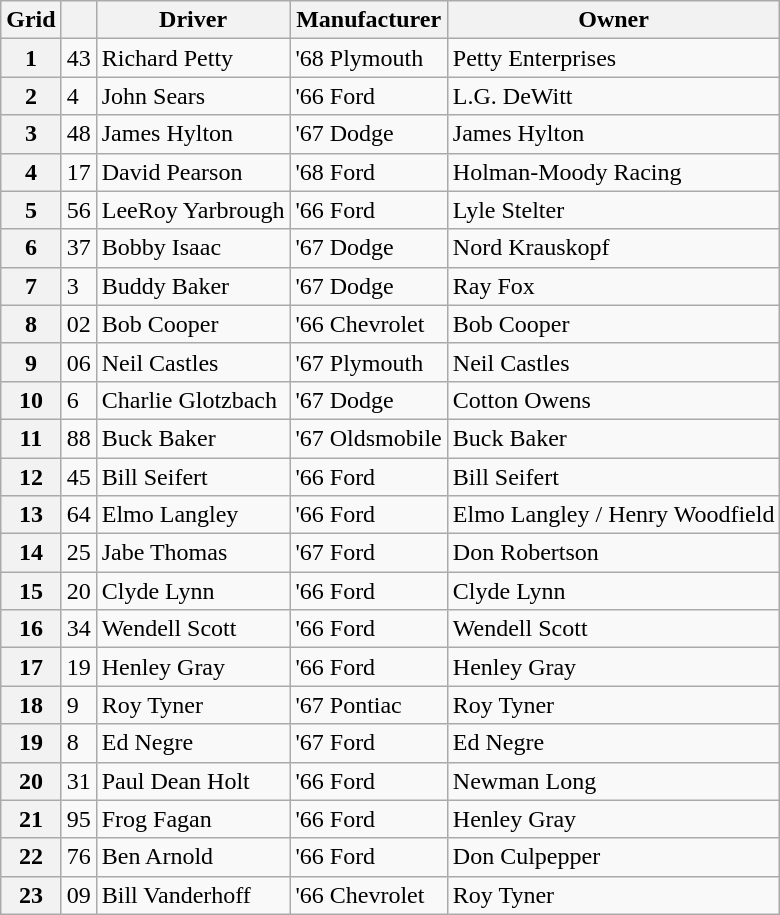<table class="wikitable">
<tr>
<th>Grid</th>
<th></th>
<th>Driver</th>
<th>Manufacturer</th>
<th>Owner</th>
</tr>
<tr>
<th>1</th>
<td>43</td>
<td>Richard Petty</td>
<td>'68 Plymouth</td>
<td>Petty Enterprises</td>
</tr>
<tr>
<th>2</th>
<td>4</td>
<td>John Sears</td>
<td>'66 Ford</td>
<td>L.G. DeWitt</td>
</tr>
<tr>
<th>3</th>
<td>48</td>
<td>James Hylton</td>
<td>'67 Dodge</td>
<td>James Hylton</td>
</tr>
<tr>
<th>4</th>
<td>17</td>
<td>David Pearson</td>
<td>'68 Ford</td>
<td>Holman-Moody Racing</td>
</tr>
<tr>
<th>5</th>
<td>56</td>
<td>LeeRoy Yarbrough</td>
<td>'66 Ford</td>
<td>Lyle Stelter</td>
</tr>
<tr>
<th>6</th>
<td>37</td>
<td>Bobby Isaac</td>
<td>'67 Dodge</td>
<td>Nord Krauskopf</td>
</tr>
<tr>
<th>7</th>
<td>3</td>
<td>Buddy Baker</td>
<td>'67 Dodge</td>
<td>Ray Fox</td>
</tr>
<tr>
<th>8</th>
<td>02</td>
<td>Bob Cooper</td>
<td>'66 Chevrolet</td>
<td>Bob Cooper</td>
</tr>
<tr>
<th>9</th>
<td>06</td>
<td>Neil Castles</td>
<td>'67 Plymouth</td>
<td>Neil Castles</td>
</tr>
<tr>
<th>10</th>
<td>6</td>
<td>Charlie Glotzbach</td>
<td>'67 Dodge</td>
<td>Cotton Owens</td>
</tr>
<tr>
<th>11</th>
<td>88</td>
<td>Buck Baker</td>
<td>'67 Oldsmobile</td>
<td>Buck Baker</td>
</tr>
<tr>
<th>12</th>
<td>45</td>
<td>Bill Seifert</td>
<td>'66 Ford</td>
<td>Bill Seifert</td>
</tr>
<tr>
<th>13</th>
<td>64</td>
<td>Elmo Langley</td>
<td>'66 Ford</td>
<td>Elmo Langley / Henry Woodfield</td>
</tr>
<tr>
<th>14</th>
<td>25</td>
<td>Jabe Thomas</td>
<td>'67 Ford</td>
<td>Don Robertson</td>
</tr>
<tr>
<th>15</th>
<td>20</td>
<td>Clyde Lynn</td>
<td>'66 Ford</td>
<td>Clyde Lynn</td>
</tr>
<tr>
<th>16</th>
<td>34</td>
<td>Wendell Scott</td>
<td>'66 Ford</td>
<td>Wendell Scott</td>
</tr>
<tr>
<th>17</th>
<td>19</td>
<td>Henley Gray</td>
<td>'66 Ford</td>
<td>Henley Gray</td>
</tr>
<tr>
<th>18</th>
<td>9</td>
<td>Roy Tyner</td>
<td>'67 Pontiac</td>
<td>Roy Tyner</td>
</tr>
<tr>
<th>19</th>
<td>8</td>
<td>Ed Negre</td>
<td>'67 Ford</td>
<td>Ed Negre</td>
</tr>
<tr>
<th>20</th>
<td>31</td>
<td>Paul Dean Holt</td>
<td>'66 Ford</td>
<td>Newman Long</td>
</tr>
<tr>
<th>21</th>
<td>95</td>
<td>Frog Fagan</td>
<td>'66 Ford</td>
<td>Henley Gray</td>
</tr>
<tr>
<th>22</th>
<td>76</td>
<td>Ben Arnold</td>
<td>'66 Ford</td>
<td>Don Culpepper</td>
</tr>
<tr>
<th>23</th>
<td>09</td>
<td>Bill Vanderhoff</td>
<td>'66 Chevrolet</td>
<td>Roy Tyner</td>
</tr>
</table>
